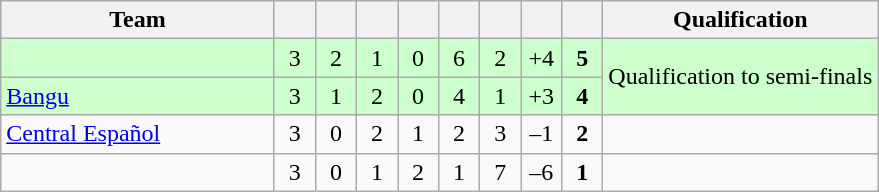<table class="wikitable" style="text-align:center;">
<tr>
<th width=175>Team</th>
<th width=20></th>
<th width=20></th>
<th width=20></th>
<th width=20></th>
<th width=20></th>
<th width=20></th>
<th width=20></th>
<th width=20></th>
<th>Qualification</th>
</tr>
<tr bgcolor="#ccffcc">
<td align="left"></td>
<td>3</td>
<td>2</td>
<td>1</td>
<td>0</td>
<td>6</td>
<td>2</td>
<td>+4</td>
<td><strong>5</strong></td>
<td rowspan="2">Qualification to semi-finals</td>
</tr>
<tr bgcolor="#ccffcc">
<td align="left"> <a href='#'>Bangu</a></td>
<td>3</td>
<td>1</td>
<td>2</td>
<td>0</td>
<td>4</td>
<td>1</td>
<td>+3</td>
<td><strong>4</strong></td>
</tr>
<tr>
<td align="left"> <a href='#'>Central Español</a></td>
<td>3</td>
<td>0</td>
<td>2</td>
<td>1</td>
<td>2</td>
<td>3</td>
<td>–1</td>
<td><strong>2</strong></td>
<td></td>
</tr>
<tr>
<td align="left"></td>
<td>3</td>
<td>0</td>
<td>1</td>
<td>2</td>
<td>1</td>
<td>7</td>
<td>–6</td>
<td><strong>1</strong></td>
<td></td>
</tr>
</table>
